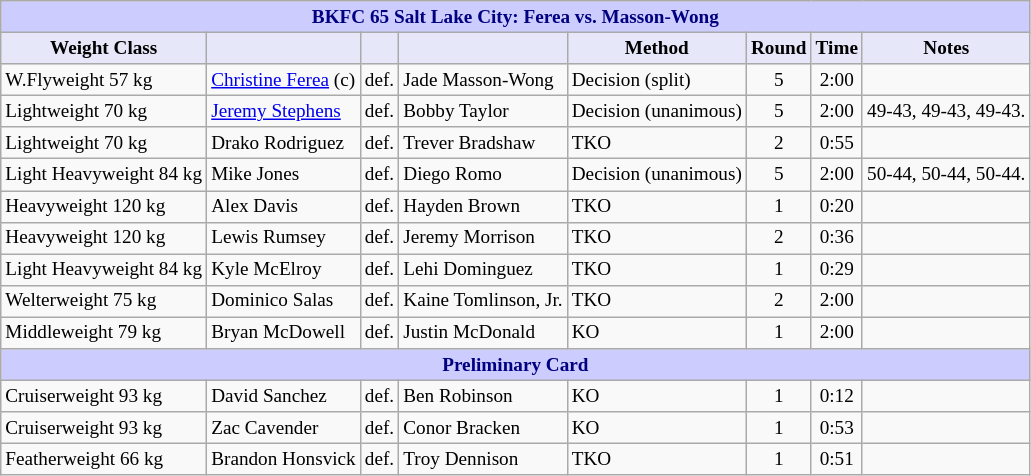<table class="wikitable" style="font-size: 80%;">
<tr>
<th colspan="8" style="background-color: #ccf; color: #000080; text-align: center;"><strong>BKFC 65 Salt Lake City: Ferea vs. Masson-Wong</strong></th>
</tr>
<tr>
<th colspan="1" style="background-color: #E6E8FA; color: #000000; text-align: center;">Weight Class</th>
<th colspan="1" style="background-color: #E6E8FA; color: #000000; text-align: center;"></th>
<th colspan="1" style="background-color: #E6E8FA; color: #000000; text-align: center;"></th>
<th colspan="1" style="background-color: #E6E8FA; color: #000000; text-align: center;"></th>
<th colspan="1" style="background-color: #E6E8FA; color: #000000; text-align: center;">Method</th>
<th colspan="1" style="background-color: #E6E8FA; color: #000000; text-align: center;">Round</th>
<th colspan="1" style="background-color: #E6E8FA; color: #000000; text-align: center;">Time</th>
<th colspan="1" style="background-color: #E6E8FA; color: #000000; text-align: center;">Notes</th>
</tr>
<tr>
<td>W.Flyweight 57 kg</td>
<td> <a href='#'>Christine Ferea</a> (c)</td>
<td align="center">def.</td>
<td> Jade Masson-Wong</td>
<td>Decision (split)</td>
<td align="center">5</td>
<td align="center">2:00</td>
<td></td>
</tr>
<tr>
<td>Lightweight 70 kg</td>
<td> <a href='#'>Jeremy Stephens</a></td>
<td>def.</td>
<td> Bobby Taylor</td>
<td>Decision (unanimous)</td>
<td align=center>5</td>
<td align=center>2:00</td>
<td>49-43, 49-43, 49-43.</td>
</tr>
<tr>
<td>Lightweight 70 kg</td>
<td> Drako Rodriguez</td>
<td>def.</td>
<td> Trever Bradshaw</td>
<td>TKO</td>
<td align=center>2</td>
<td align=center>0:55</td>
<td></td>
</tr>
<tr>
<td>Light Heavyweight 84 kg</td>
<td> Mike Jones</td>
<td>def.</td>
<td> Diego Romo</td>
<td>Decision (unanimous)</td>
<td align=center>5</td>
<td align=center>2:00</td>
<td>50-44, 50-44, 50-44.</td>
</tr>
<tr>
<td>Heavyweight 120 kg</td>
<td> Alex Davis</td>
<td>def.</td>
<td> Hayden Brown</td>
<td>TKO</td>
<td align=center>1</td>
<td align=center>0:20</td>
<td></td>
</tr>
<tr>
<td>Heavyweight 120 kg</td>
<td> Lewis Rumsey</td>
<td>def.</td>
<td> Jeremy Morrison</td>
<td>TKO</td>
<td align=center>2</td>
<td align=center>0:36</td>
<td></td>
</tr>
<tr>
<td>Light Heavyweight 84 kg</td>
<td> Kyle McElroy</td>
<td>def.</td>
<td> Lehi Dominguez</td>
<td>TKO</td>
<td align=center>1</td>
<td align=center>0:29</td>
<td></td>
</tr>
<tr>
<td>Welterweight 75 kg</td>
<td> Dominico Salas</td>
<td>def.</td>
<td> Kaine Tomlinson, Jr.</td>
<td>TKO</td>
<td align=center>2</td>
<td align=center>2:00</td>
<td></td>
</tr>
<tr>
<td>Middleweight 79 kg</td>
<td> Bryan McDowell</td>
<td align=center>def.</td>
<td> Justin McDonald</td>
<td>KO</td>
<td align=center>1</td>
<td align=center>2:00</td>
<td></td>
</tr>
<tr>
<th colspan="8" style="background-color: #ccf; color: #000080; text-align: center;"><strong>Preliminary Card</strong></th>
</tr>
<tr>
<td>Cruiserweight 93 kg</td>
<td> David Sanchez</td>
<td>def.</td>
<td> Ben Robinson</td>
<td>KO</td>
<td align=center>1</td>
<td align=center>0:12</td>
<td></td>
</tr>
<tr>
<td>Cruiserweight 93 kg</td>
<td> Zac Cavender</td>
<td>def.</td>
<td> Conor Bracken</td>
<td>KO</td>
<td align=center>1</td>
<td align=center>0:53</td>
<td></td>
</tr>
<tr>
<td>Featherweight 66 kg</td>
<td> Brandon Honsvick</td>
<td>def.</td>
<td> Troy Dennison</td>
<td>TKO</td>
<td align=center>1</td>
<td align=center>0:51</td>
<td></td>
</tr>
</table>
